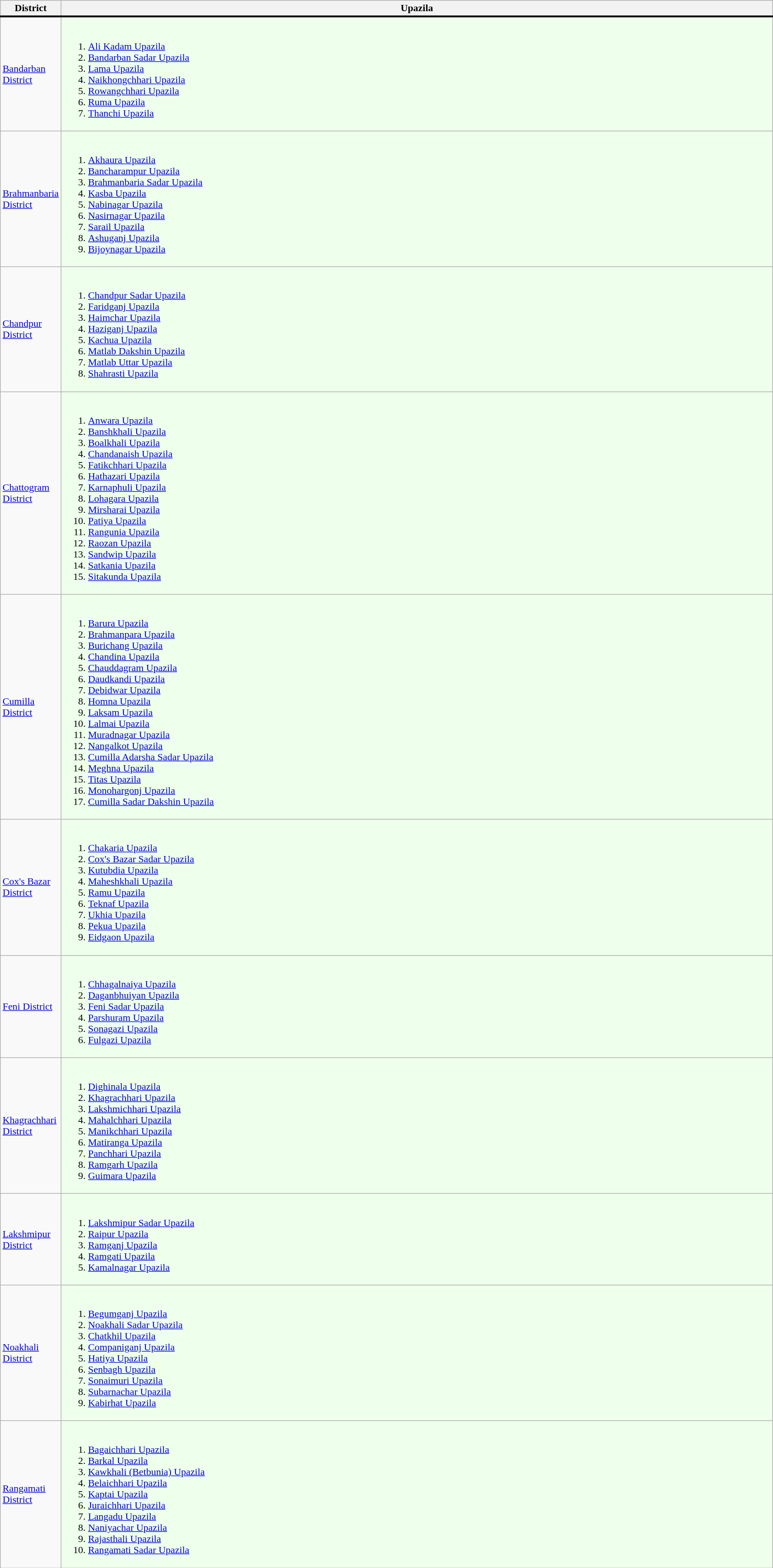<table class="wikitable">
<tr>
<th>District</th>
<th colspan="7" width="100%">Upazila</th>
</tr>
<tr style="border-top: 3px solid black">
<td rowspan="1"><a href='#'>Bandarban District</a></td>
<td colspan="2" style="background: #eeffeb"><br><ol><li><a href='#'>Ali Kadam Upazila</a></li><li><a href='#'>Bandarban Sadar Upazila</a></li><li><a href='#'>Lama Upazila</a></li><li><a href='#'>Naikhongchhari Upazila</a></li><li><a href='#'>Rowangchhari Upazila</a></li><li><a href='#'>Ruma Upazila</a></li><li><a href='#'>Thanchi Upazila</a></li></ol></td>
</tr>
<tr>
<td rowspan="1"><a href='#'>Brahmanbaria District</a></td>
<td colspan="2" style="background: #eeffeb"><br><ol><li><a href='#'>Akhaura Upazila</a></li><li><a href='#'>Bancharampur Upazila</a></li><li><a href='#'>Brahmanbaria Sadar Upazila</a></li><li><a href='#'>Kasba Upazila</a></li><li><a href='#'>Nabinagar Upazila</a></li><li><a href='#'>Nasirnagar Upazila</a></li><li><a href='#'>Sarail Upazila</a></li><li><a href='#'>Ashuganj Upazila</a></li><li><a href='#'>Bijoynagar Upazila</a></li></ol></td>
</tr>
<tr>
<td rowspan="1"><a href='#'>Chandpur District</a></td>
<td colspan="2" style="background: #eeffeb"><br><ol><li><a href='#'>Chandpur Sadar Upazila</a></li><li><a href='#'>Faridganj Upazila</a></li><li><a href='#'>Haimchar Upazila</a></li><li><a href='#'>Haziganj Upazila</a></li><li><a href='#'>Kachua Upazila</a></li><li><a href='#'>Matlab Dakshin Upazila</a></li><li><a href='#'>Matlab Uttar Upazila</a></li><li><a href='#'>Shahrasti Upazila</a></li></ol></td>
</tr>
<tr>
<td rowspan="1"><a href='#'>Chattogram District</a></td>
<td colspan="2" style="background: #eeffeb"><br><ol><li><a href='#'>Anwara Upazila</a></li><li><a href='#'>Banshkhali Upazila</a></li><li><a href='#'>Boalkhali Upazila</a></li><li><a href='#'>Chandanaish Upazila</a></li><li><a href='#'>Fatikchhari Upazila</a></li><li><a href='#'>Hathazari Upazila</a></li><li><a href='#'>Karnaphuli Upazila</a></li><li><a href='#'>Lohagara Upazila</a></li><li><a href='#'>Mirsharai Upazila</a></li><li><a href='#'>Patiya Upazila</a></li><li><a href='#'>Rangunia Upazila</a></li><li><a href='#'>Raozan Upazila</a></li><li><a href='#'>Sandwip Upazila</a></li><li><a href='#'>Satkania Upazila</a></li><li><a href='#'>Sitakunda Upazila</a></li></ol></td>
</tr>
<tr>
<td rowspan="1"><a href='#'>Cumilla District</a></td>
<td colspan="2" style="background: #eeffeb"><br><ol><li><a href='#'>Barura Upazila</a></li><li><a href='#'>Brahmanpara Upazila</a></li><li><a href='#'>Burichang Upazila</a></li><li><a href='#'>Chandina Upazila</a></li><li><a href='#'>Chauddagram Upazila</a></li><li><a href='#'>Daudkandi Upazila</a></li><li><a href='#'>Debidwar Upazila</a></li><li><a href='#'>Homna Upazila</a></li><li><a href='#'>Laksam Upazila</a></li><li><a href='#'>Lalmai Upazila</a></li><li><a href='#'>Muradnagar Upazila</a></li><li><a href='#'>Nangalkot Upazila</a></li><li><a href='#'>Cumilla Adarsha Sadar Upazila</a></li><li><a href='#'>Meghna Upazila</a></li><li><a href='#'>Titas Upazila</a></li><li><a href='#'>Monohargonj Upazila</a></li><li><a href='#'>Cumilla Sadar Dakshin Upazila</a></li></ol></td>
</tr>
<tr>
<td rowspan="1"><a href='#'>Cox's Bazar District</a></td>
<td colspan="2" style="background: #eeffeb"><br><ol><li><a href='#'>Chakaria Upazila</a></li><li><a href='#'>Cox's Bazar Sadar Upazila</a></li><li><a href='#'>Kutubdia Upazila</a></li><li><a href='#'>Maheshkhali Upazila</a></li><li><a href='#'>Ramu Upazila</a></li><li><a href='#'>Teknaf Upazila</a></li><li><a href='#'>Ukhia Upazila</a></li><li><a href='#'>Pekua Upazila</a></li><li><a href='#'>Eidgaon Upazila</a></li></ol></td>
</tr>
<tr>
<td rowspan="1"><a href='#'>Feni District</a></td>
<td colspan="2" style="background: #eeffeb"><br><ol><li><a href='#'>Chhagalnaiya Upazila</a></li><li><a href='#'>Daganbhuiyan Upazila</a></li><li><a href='#'>Feni Sadar Upazila</a></li><li><a href='#'>Parshuram Upazila</a></li><li><a href='#'>Sonagazi Upazila</a></li><li><a href='#'>Fulgazi Upazila</a></li></ol></td>
</tr>
<tr>
<td rowspan="1"><a href='#'>Khagrachhari District</a></td>
<td colspan="2" style="background: #eeffeb"><br><ol><li><a href='#'>Dighinala Upazila</a></li><li><a href='#'>Khagrachhari Upazila</a></li><li><a href='#'>Lakshmichhari Upazila</a></li><li><a href='#'>Mahalchhari Upazila</a></li><li><a href='#'>Manikchhari Upazila</a></li><li><a href='#'>Matiranga Upazila</a></li><li><a href='#'>Panchhari Upazila</a></li><li><a href='#'>Ramgarh Upazila</a></li><li><a href='#'>Guimara Upazila</a></li></ol></td>
</tr>
<tr>
<td rowspan="1"><a href='#'>Lakshmipur District</a></td>
<td colspan="2" style="background: #eeffeb"><br><ol><li><a href='#'>Lakshmipur Sadar Upazila</a></li><li><a href='#'>Raipur Upazila</a></li><li><a href='#'>Ramganj Upazila</a></li><li><a href='#'>Ramgati Upazila</a></li><li><a href='#'>Kamalnagar Upazila</a></li></ol></td>
</tr>
<tr>
<td rowspan="1"><a href='#'>Noakhali District</a></td>
<td colspan="2" style="background: #eeffeb"><br><ol><li><a href='#'>Begumganj Upazila</a></li><li><a href='#'>Noakhali Sadar Upazila</a></li><li><a href='#'>Chatkhil Upazila</a></li><li><a href='#'>Companiganj Upazila</a></li><li><a href='#'>Hatiya Upazila</a></li><li><a href='#'>Senbagh Upazila</a></li><li><a href='#'>Sonaimuri Upazila</a></li><li><a href='#'>Subarnachar Upazila</a></li><li><a href='#'>Kabirhat Upazila</a></li></ol></td>
</tr>
<tr>
<td rowspan="1"><a href='#'>Rangamati District</a></td>
<td colspan="2" style="background: #eeffeb"><br><ol><li><a href='#'>Bagaichhari Upazila</a></li><li><a href='#'>Barkal Upazila</a></li><li><a href='#'>Kawkhali (Betbunia) Upazila</a></li><li><a href='#'>Belaichhari Upazila</a></li><li><a href='#'>Kaptai Upazila</a></li><li><a href='#'>Juraichhari Upazila</a></li><li><a href='#'>Langadu Upazila</a></li><li><a href='#'>Naniyachar Upazila</a></li><li><a href='#'>Rajasthali Upazila</a></li><li><a href='#'>Rangamati Sadar Upazila</a></li></ol></td>
</tr>
</table>
